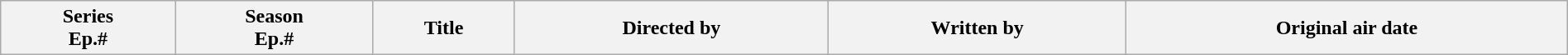<table class="wikitable plainrowheaders" style="width:100%; margin:auto;">
<tr>
<th>Series<br>Ep.#</th>
<th>Season<br>Ep.#</th>
<th>Title</th>
<th>Directed by</th>
<th>Written by</th>
<th>Original air date<br>






</th>
</tr>
</table>
